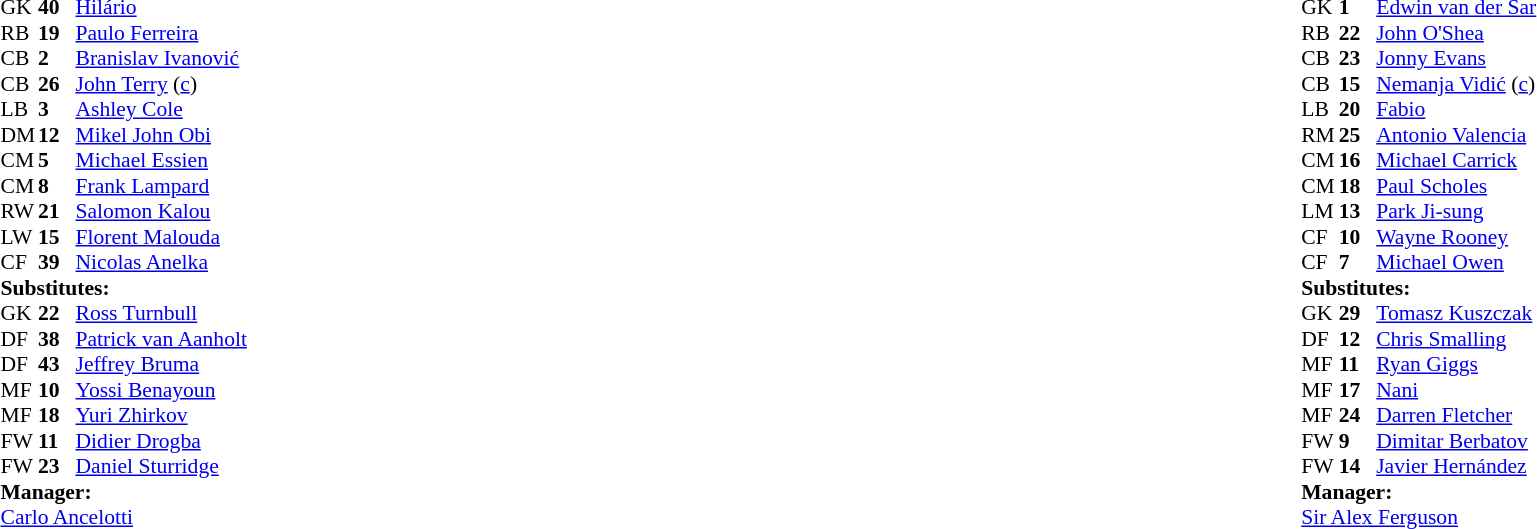<table width="100%">
<tr>
<td valign="top" width="50%"><br><table style="font-size: 90%" cellspacing="0" cellpadding="0">
<tr>
<td colspan="4"></td>
</tr>
<tr>
<th width=25></th>
<th width=25></th>
</tr>
<tr>
<td>GK</td>
<td><strong>40</strong></td>
<td> <a href='#'>Hilário</a></td>
</tr>
<tr>
<td>RB</td>
<td><strong>19</strong></td>
<td> <a href='#'>Paulo Ferreira</a></td>
<td></td>
<td></td>
</tr>
<tr>
<td>CB</td>
<td><strong>2</strong></td>
<td> <a href='#'>Branislav Ivanović</a></td>
</tr>
<tr>
<td>CB</td>
<td><strong>26</strong></td>
<td> <a href='#'>John Terry</a> (<a href='#'>c</a>)</td>
</tr>
<tr>
<td>LB</td>
<td><strong>3</strong></td>
<td> <a href='#'>Ashley Cole</a></td>
<td></td>
<td></td>
</tr>
<tr>
<td>DM</td>
<td><strong>12</strong></td>
<td> <a href='#'>Mikel John Obi</a></td>
<td></td>
<td></td>
</tr>
<tr>
<td>CM</td>
<td><strong>5</strong></td>
<td> <a href='#'>Michael Essien</a></td>
</tr>
<tr>
<td>CM</td>
<td><strong>8</strong></td>
<td> <a href='#'>Frank Lampard</a></td>
</tr>
<tr>
<td>RW</td>
<td><strong>21</strong></td>
<td> <a href='#'>Salomon Kalou</a></td>
</tr>
<tr>
<td>LW</td>
<td><strong>15</strong></td>
<td> <a href='#'>Florent Malouda</a></td>
<td></td>
<td></td>
</tr>
<tr>
<td>CF</td>
<td><strong>39</strong></td>
<td> <a href='#'>Nicolas Anelka</a></td>
<td></td>
<td></td>
</tr>
<tr>
<td colspan=3><strong>Substitutes:</strong></td>
</tr>
<tr>
<td>GK</td>
<td><strong>22</strong></td>
<td> <a href='#'>Ross Turnbull</a></td>
</tr>
<tr>
<td>DF</td>
<td><strong>38</strong></td>
<td> <a href='#'>Patrick van Aanholt</a></td>
</tr>
<tr>
<td>DF</td>
<td><strong>43</strong></td>
<td> <a href='#'>Jeffrey Bruma</a></td>
<td></td>
<td></td>
</tr>
<tr>
<td>MF</td>
<td><strong>10</strong></td>
<td> <a href='#'>Yossi Benayoun</a></td>
<td></td>
<td></td>
</tr>
<tr>
<td>MF</td>
<td><strong>18</strong></td>
<td> <a href='#'>Yuri Zhirkov</a></td>
<td></td>
<td></td>
</tr>
<tr>
<td>FW</td>
<td><strong>11</strong></td>
<td> <a href='#'>Didier Drogba</a></td>
<td></td>
<td></td>
</tr>
<tr>
<td>FW</td>
<td><strong>23</strong></td>
<td> <a href='#'>Daniel Sturridge</a></td>
<td></td>
<td></td>
</tr>
<tr>
<td colspan=3><strong>Manager:</strong></td>
</tr>
<tr>
<td colspan=4> <a href='#'>Carlo Ancelotti</a></td>
</tr>
</table>
</td>
<td valign="top"></td>
<td valign="top" width="50%"><br><table style="font-size: 90%" cellspacing="0" cellpadding="0" align=center>
<tr>
<td colspan="4"></td>
</tr>
<tr>
<th width=25></th>
<th width=25></th>
</tr>
<tr>
<td>GK</td>
<td><strong>1</strong></td>
<td> <a href='#'>Edwin van der Sar</a></td>
</tr>
<tr>
<td>RB</td>
<td><strong>22</strong></td>
<td> <a href='#'>John O'Shea</a></td>
</tr>
<tr>
<td>CB</td>
<td><strong>23</strong></td>
<td> <a href='#'>Jonny Evans</a></td>
</tr>
<tr>
<td>CB</td>
<td><strong>15</strong></td>
<td> <a href='#'>Nemanja Vidić</a> (<a href='#'>c</a>)</td>
</tr>
<tr>
<td>LB</td>
<td><strong>20</strong></td>
<td> <a href='#'>Fabio</a></td>
<td></td>
<td></td>
</tr>
<tr>
<td>RM</td>
<td><strong>25</strong></td>
<td> <a href='#'>Antonio Valencia</a></td>
</tr>
<tr>
<td>CM</td>
<td><strong>16</strong></td>
<td> <a href='#'>Michael Carrick</a></td>
<td></td>
<td></td>
</tr>
<tr>
<td>CM</td>
<td><strong>18</strong></td>
<td> <a href='#'>Paul Scholes</a></td>
<td></td>
<td></td>
</tr>
<tr>
<td>LM</td>
<td><strong>13</strong></td>
<td> <a href='#'>Park Ji-sung</a></td>
<td></td>
<td></td>
</tr>
<tr>
<td>CF</td>
<td><strong>10</strong></td>
<td> <a href='#'>Wayne Rooney</a></td>
<td></td>
<td></td>
</tr>
<tr>
<td>CF</td>
<td><strong>7</strong></td>
<td> <a href='#'>Michael Owen</a></td>
<td></td>
<td></td>
</tr>
<tr>
<td colspan=3><strong>Substitutes:</strong></td>
</tr>
<tr>
<td>GK</td>
<td><strong>29</strong></td>
<td> <a href='#'>Tomasz Kuszczak</a></td>
</tr>
<tr>
<td>DF</td>
<td><strong>12</strong></td>
<td> <a href='#'>Chris Smalling</a></td>
<td></td>
<td></td>
</tr>
<tr>
<td>MF</td>
<td><strong>11</strong></td>
<td> <a href='#'>Ryan Giggs</a></td>
<td></td>
<td></td>
</tr>
<tr>
<td>MF</td>
<td><strong>17</strong></td>
<td> <a href='#'>Nani</a></td>
<td></td>
<td></td>
</tr>
<tr>
<td>MF</td>
<td><strong>24</strong></td>
<td> <a href='#'>Darren Fletcher</a></td>
<td></td>
<td></td>
</tr>
<tr>
<td>FW</td>
<td><strong>9</strong></td>
<td> <a href='#'>Dimitar Berbatov</a></td>
<td></td>
<td></td>
</tr>
<tr>
<td>FW</td>
<td><strong>14</strong></td>
<td> <a href='#'>Javier Hernández</a></td>
<td></td>
<td></td>
</tr>
<tr>
<td colspan=3><strong>Manager:</strong></td>
</tr>
<tr>
<td colspan=4> <a href='#'>Sir Alex Ferguson</a></td>
</tr>
</table>
</td>
</tr>
</table>
